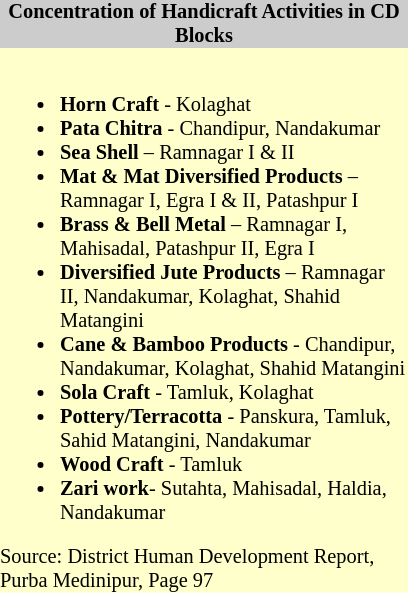<table class="toccolours" style="float: left; margin-right: 1em; font-size: 85%; background:#ffffcc; color:black; width:20em; max-width: 25%;" cellspacing="0" cellpadding="0">
<tr>
<th style="background-color:#cccccc;">Concentration of Handicraft Activities in CD Blocks</th>
</tr>
<tr>
<td style="text-align: left;"><br><ul><li><strong>Horn Craft</strong> - Kolaghat</li><li><strong>Pata Chitra</strong> - Chandipur, Nandakumar</li><li><strong>Sea Shell</strong> – Ramnagar I & II</li><li><strong>Mat & Mat Diversified Products</strong> – Ramnagar I, Egra I & II, Patashpur I</li><li><strong>Brass & Bell Metal</strong> – Ramnagar I, Mahisadal, Patashpur II, Egra I</li><li><strong>Diversified Jute Products</strong> – Ramnagar II, Nandakumar, Kolaghat, Shahid Matangini</li><li><strong>Cane & Bamboo Products</strong> - Chandipur, Nandakumar, Kolaghat, Shahid Matangini</li><li><strong>Sola Craft</strong> - Tamluk, Kolaghat</li><li><strong>Pottery/Terracotta</strong> - Panskura, Tamluk, Sahid Matangini, Nandakumar</li><li><strong>Wood Craft</strong> - Tamluk</li><li><strong>Zari work</strong>- Sutahta, Mahisadal, Haldia, Nandakumar</li></ul>Source: District Human Development Report, Purba Medinipur, Page 97</td>
</tr>
</table>
